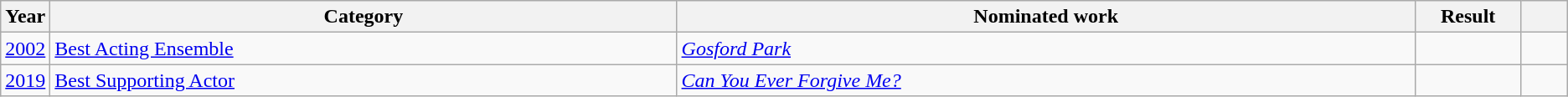<table class=wikitable>
<tr>
<th scope="col" style="width:1em;">Year</th>
<th scope="col" style="width:33em;">Category</th>
<th scope="col" style="width:39em;">Nominated work</th>
<th scope="col" style="width:5em;">Result</th>
<th scope="col" style="width:2em;"></th>
</tr>
<tr>
<td><a href='#'>2002</a></td>
<td><a href='#'>Best Acting Ensemble</a></td>
<td><em><a href='#'>Gosford Park</a></em></td>
<td></td>
<td style="text-align:center;"></td>
</tr>
<tr>
<td><a href='#'>2019</a></td>
<td><a href='#'>Best Supporting Actor</a></td>
<td><em><a href='#'>Can You Ever Forgive Me?</a></em></td>
<td></td>
<td style="text-align:center;"></td>
</tr>
</table>
